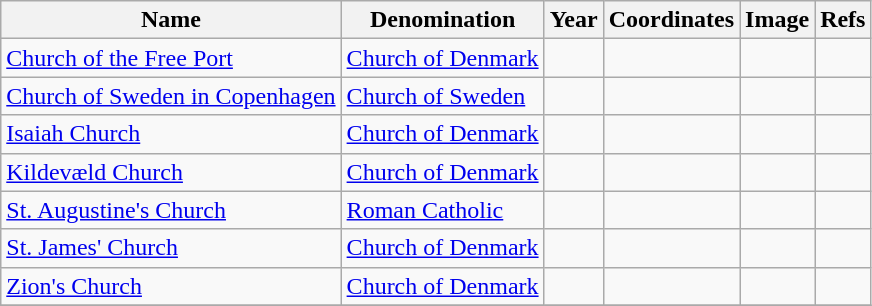<table class="wikitable sortable">
<tr>
<th>Name</th>
<th>Denomination</th>
<th>Year</th>
<th>Coordinates</th>
<th>Image</th>
<th>Refs</th>
</tr>
<tr>
<td><a href='#'>Church of the Free Port</a></td>
<td><a href='#'>Church of Denmark</a></td>
<td></td>
<td></td>
<td></td>
<td></td>
</tr>
<tr>
<td><a href='#'>Church of Sweden in Copenhagen</a></td>
<td><a href='#'>Church of Sweden</a></td>
<td></td>
<td></td>
<td></td>
<td></td>
</tr>
<tr>
<td><a href='#'>Isaiah Church</a></td>
<td><a href='#'>Church of Denmark</a></td>
<td></td>
<td></td>
<td></td>
<td></td>
</tr>
<tr>
<td><a href='#'>Kildevæld Church</a></td>
<td><a href='#'>Church of Denmark</a></td>
<td></td>
<td></td>
<td></td>
<td></td>
</tr>
<tr>
<td><a href='#'>St. Augustine's Church</a></td>
<td><a href='#'>Roman Catholic</a></td>
<td></td>
<td></td>
<td></td>
<td></td>
</tr>
<tr>
<td><a href='#'>St. James' Church</a></td>
<td><a href='#'>Church of Denmark</a></td>
<td></td>
<td></td>
<td></td>
<td></td>
</tr>
<tr>
<td><a href='#'>Zion's Church</a></td>
<td><a href='#'>Church of Denmark</a></td>
<td></td>
<td></td>
<td></td>
<td></td>
</tr>
<tr>
</tr>
</table>
